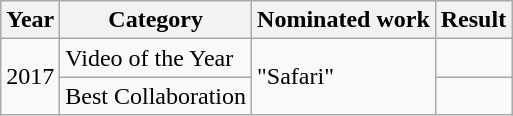<table class="wikitable">
<tr>
<th>Year</th>
<th>Category</th>
<th>Nominated work</th>
<th>Result</th>
</tr>
<tr>
<td rowspan="2">2017</td>
<td>Video of the Year</td>
<td rowspan="2">"Safari" </td>
<td></td>
</tr>
<tr>
<td>Best Collaboration</td>
<td></td>
</tr>
</table>
